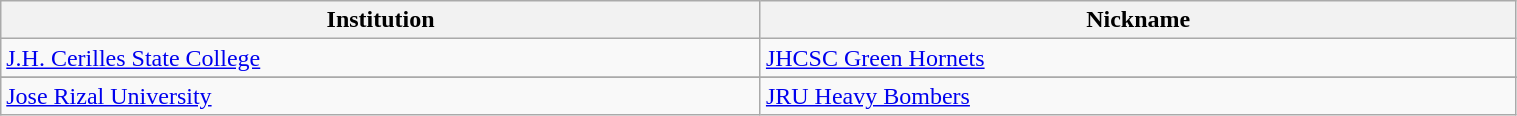<table class="wikitable" style="width: 80%">
<tr>
<th width=7%>Institution</th>
<th width=7%>Nickname</th>
</tr>
<tr>
<td><a href='#'>J.H. Cerilles State College</a></td>
<td><a href='#'>JHCSC Green Hornets</a></td>
</tr>
<tr>
</tr>
<tr>
<td><a href='#'>Jose Rizal University</a></td>
<td><a href='#'>JRU Heavy Bombers</a></td>
</tr>
</table>
